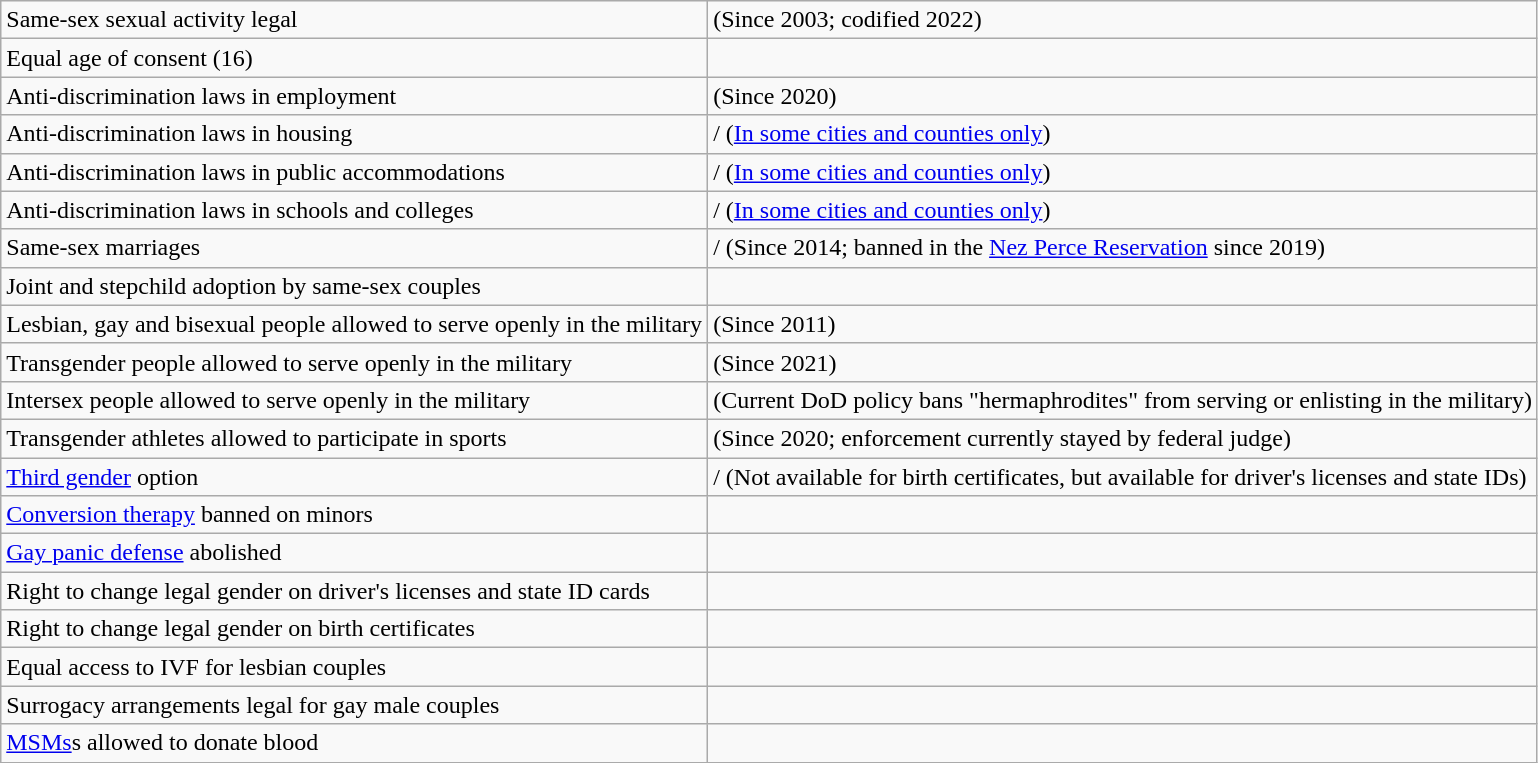<table class="wikitable">
<tr>
<td>Same-sex sexual activity legal</td>
<td> (Since 2003; codified 2022)</td>
</tr>
<tr>
<td>Equal age of consent (16)</td>
<td></td>
</tr>
<tr>
<td>Anti-discrimination laws in employment</td>
<td> (Since 2020)</td>
</tr>
<tr>
<td>Anti-discrimination laws in housing</td>
<td>/ (<a href='#'>In some cities and counties only</a>)</td>
</tr>
<tr>
<td>Anti-discrimination laws in public accommodations</td>
<td>/ (<a href='#'>In some cities and counties only</a>)</td>
</tr>
<tr>
<td>Anti-discrimination laws in schools and colleges</td>
<td>/ (<a href='#'>In some cities and counties only</a>)</td>
</tr>
<tr>
<td>Same-sex marriages</td>
<td>/ (Since 2014; banned in the <a href='#'>Nez Perce Reservation</a> since 2019)</td>
</tr>
<tr>
<td>Joint and stepchild adoption by same-sex couples</td>
<td></td>
</tr>
<tr>
<td>Lesbian, gay and bisexual people allowed to serve openly in the military</td>
<td> (Since 2011)</td>
</tr>
<tr>
<td>Transgender people allowed to serve openly in the military</td>
<td> (Since 2021)</td>
</tr>
<tr>
<td>Intersex people allowed to serve openly in the military</td>
<td> (Current DoD policy bans "hermaphrodites" from serving or enlisting in the military)</td>
</tr>
<tr>
<td>Transgender athletes allowed to participate in sports</td>
<td> (Since 2020; enforcement currently stayed by federal judge)</td>
</tr>
<tr>
<td><a href='#'>Third gender</a> option</td>
<td>/ (Not available for birth certificates, but available for driver's licenses and state IDs)</td>
</tr>
<tr>
<td><a href='#'>Conversion therapy</a> banned on minors</td>
<td></td>
</tr>
<tr>
<td><a href='#'>Gay panic defense</a> abolished</td>
<td></td>
</tr>
<tr>
<td>Right to change legal gender on driver's licenses and state ID cards</td>
<td></td>
</tr>
<tr>
<td>Right to change legal gender on birth certificates</td>
<td></td>
</tr>
<tr>
<td>Equal access to IVF for lesbian couples</td>
<td></td>
</tr>
<tr>
<td>Surrogacy arrangements legal for gay male couples</td>
<td></td>
</tr>
<tr>
<td><a href='#'>MSMs</a>s allowed to donate blood</td>
<td></td>
</tr>
</table>
